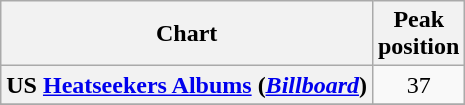<table class="wikitable plainrowheaders sortable" style="text-align:center;" border="1">
<tr>
<th scope="col">Chart</th>
<th scope="col">Peak<br>position</th>
</tr>
<tr>
<th scope="row">US <a href='#'>Heatseekers Albums</a> (<em><a href='#'>Billboard</a></em>)</th>
<td>37</td>
</tr>
<tr>
</tr>
</table>
